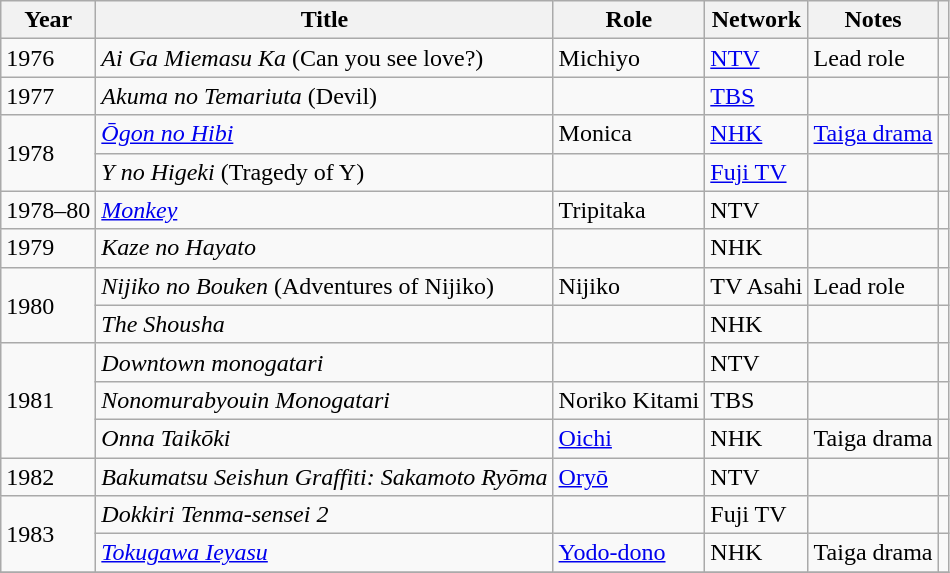<table class="wikitable sortable">
<tr>
<th>Year</th>
<th>Title</th>
<th>Role</th>
<th>Network</th>
<th>Notes</th>
<th class="unsortable"></th>
</tr>
<tr>
<td>1976</td>
<td><em>Ai Ga Miemasu Ka</em> (Can you see love?)</td>
<td>Michiyo</td>
<td><a href='#'>NTV</a></td>
<td>Lead role</td>
<td></td>
</tr>
<tr>
<td>1977</td>
<td><em>Akuma no Temariuta</em> (Devil)</td>
<td></td>
<td><a href='#'>TBS</a></td>
<td></td>
<td></td>
</tr>
<tr>
<td rowspan=2>1978</td>
<td><em><a href='#'>Ōgon no Hibi</a></em></td>
<td>Monica</td>
<td><a href='#'>NHK</a></td>
<td><a href='#'>Taiga drama</a></td>
<td></td>
</tr>
<tr>
<td><em>Y no Higeki</em> (Tragedy of Y)</td>
<td></td>
<td><a href='#'>Fuji TV </a></td>
<td></td>
<td></td>
</tr>
<tr>
<td>1978–80</td>
<td><em><a href='#'>Monkey</a></em></td>
<td>Tripitaka</td>
<td>NTV</td>
<td></td>
<td></td>
</tr>
<tr>
<td>1979</td>
<td><em>Kaze no Hayato</em></td>
<td></td>
<td>NHK</td>
<td></td>
<td></td>
</tr>
<tr>
<td rowspan=2>1980</td>
<td><em>Nijiko no Bouken</em> (Adventures of Nijiko)</td>
<td>Nijiko</td>
<td>TV Asahi</td>
<td>Lead role</td>
<td></td>
</tr>
<tr>
<td><em>The Shousha</em></td>
<td></td>
<td>NHK</td>
<td></td>
<td></td>
</tr>
<tr>
<td rowspan=3>1981</td>
<td><em>Downtown monogatari</em></td>
<td></td>
<td>NTV</td>
<td></td>
<td></td>
</tr>
<tr>
<td><em>Nonomurabyouin Monogatari</em></td>
<td>Noriko Kitami</td>
<td>TBS</td>
<td></td>
<td></td>
</tr>
<tr>
<td><em>Onna Taikōki</em></td>
<td><a href='#'>Oichi</a></td>
<td>NHK</td>
<td>Taiga drama</td>
<td></td>
</tr>
<tr>
<td>1982</td>
<td><em>Bakumatsu Seishun Graffiti: Sakamoto Ryōma</em></td>
<td><a href='#'>Oryō</a></td>
<td>NTV</td>
<td></td>
<td></td>
</tr>
<tr>
<td rowspan=2>1983</td>
<td><em>Dokkiri Tenma-sensei 2</em></td>
<td></td>
<td>Fuji TV</td>
<td></td>
<td></td>
</tr>
<tr>
<td><em><a href='#'>Tokugawa Ieyasu</a></em></td>
<td><a href='#'>Yodo-dono</a></td>
<td>NHK</td>
<td>Taiga drama</td>
<td></td>
</tr>
<tr>
</tr>
</table>
